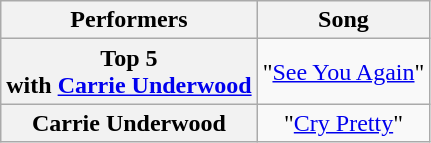<table class="wikitable unsortable" style="text-align:center;">
<tr>
<th scope="col">Performers</th>
<th scope="col">Song</th>
</tr>
<tr>
<th scope="row">Top 5<br>with <a href='#'>Carrie Underwood</a></th>
<td>"<a href='#'>See You Again</a>"</td>
</tr>
<tr>
<th scope="row">Carrie Underwood</th>
<td>"<a href='#'>Cry Pretty</a>"</td>
</tr>
</table>
